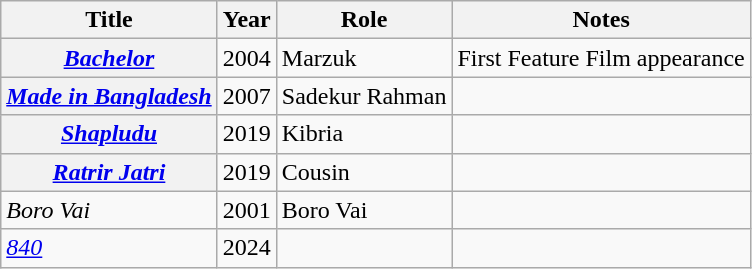<table class="wikitable sortable plainrowheaders">
<tr>
<th scope="col">Title</th>
<th scope="col">Year</th>
<th scope="col">Role</th>
<th scope="col" class="unsortable">Notes</th>
</tr>
<tr>
<th scope="row"><em><a href='#'>Bachelor</a></em></th>
<td>2004</td>
<td>Marzuk</td>
<td>First Feature Film appearance</td>
</tr>
<tr>
<th scope="row"><em><a href='#'>Made in Bangladesh</a></em></th>
<td>2007</td>
<td>Sadekur Rahman</td>
<td></td>
</tr>
<tr>
<th scope="row"><em><a href='#'>Shapludu</a></em></th>
<td>2019</td>
<td>Kibria</td>
<td></td>
</tr>
<tr>
<th scope="row"><em><a href='#'>Ratrir Jatri</a></em></th>
<td>2019</td>
<td>Cousin</td>
<td></td>
</tr>
<tr>
<td><em>Boro Vai</em></td>
<td>2001</td>
<td>Boro Vai</td>
<td></td>
</tr>
<tr>
<td><em><a href='#'>840</a></em></td>
<td>2024</td>
<td></td>
<td></td>
</tr>
</table>
